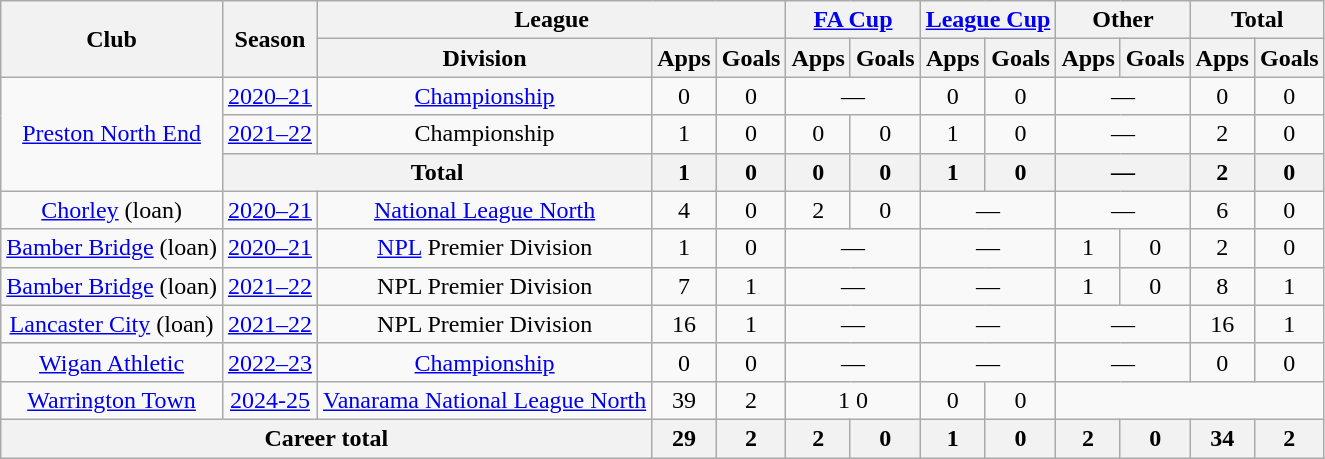<table class="wikitable" style="text-align:center">
<tr>
<th rowspan="2">Club</th>
<th rowspan="2">Season</th>
<th colspan="3">League</th>
<th colspan="2"><a href='#'>FA Cup</a></th>
<th colspan="2"><a href='#'>League Cup</a></th>
<th colspan="2">Other</th>
<th colspan="2">Total</th>
</tr>
<tr>
<th>Division</th>
<th>Apps</th>
<th>Goals</th>
<th>Apps</th>
<th>Goals</th>
<th>Apps</th>
<th>Goals</th>
<th>Apps</th>
<th>Goals</th>
<th>Apps</th>
<th>Goals</th>
</tr>
<tr>
<td rowspan="3" valign="center"><a href='#'>Preston North End</a></td>
<td><a href='#'>2020–21</a></td>
<td><a href='#'>Championship</a></td>
<td>0</td>
<td>0</td>
<td colspan="2">—</td>
<td>0</td>
<td>0</td>
<td colspan=2>—</td>
<td>0</td>
<td>0</td>
</tr>
<tr>
<td><a href='#'>2021–22</a></td>
<td>Championship</td>
<td>1</td>
<td>0</td>
<td>0</td>
<td>0</td>
<td>1</td>
<td>0</td>
<td colspan=2>—</td>
<td>2</td>
<td>0</td>
</tr>
<tr>
<th colspan=2>Total</th>
<th>1</th>
<th>0</th>
<th>0</th>
<th>0</th>
<th>1</th>
<th>0</th>
<th colspan="2">—</th>
<th>2</th>
<th>0</th>
</tr>
<tr>
<td><a href='#'>Chorley</a> (loan)</td>
<td><a href='#'>2020–21</a></td>
<td><a href='#'>National League North</a></td>
<td>4</td>
<td>0</td>
<td>2</td>
<td>0</td>
<td colspan=2>—</td>
<td colspan=2>—</td>
<td>6</td>
<td>0</td>
</tr>
<tr>
<td><a href='#'>Bamber Bridge</a> (loan)</td>
<td><a href='#'>2020–21</a></td>
<td><a href='#'>NPL</a> Premier Division</td>
<td>1</td>
<td>0</td>
<td colspan=2>—</td>
<td colspan=2>—</td>
<td>1</td>
<td>0</td>
<td>2</td>
<td>0</td>
</tr>
<tr>
<td><a href='#'>Bamber Bridge</a> (loan)</td>
<td><a href='#'>2021–22</a></td>
<td>NPL Premier Division</td>
<td>7</td>
<td>1</td>
<td colspan=2>—</td>
<td colspan=2>—</td>
<td>1</td>
<td>0</td>
<td>8</td>
<td>1</td>
</tr>
<tr>
<td><a href='#'>Lancaster City</a> (loan)</td>
<td><a href='#'>2021–22</a></td>
<td>NPL Premier Division</td>
<td>16</td>
<td>1</td>
<td colspan=2>—</td>
<td colspan=2>—</td>
<td colspan=2>—</td>
<td>16</td>
<td>1</td>
</tr>
<tr>
<td><a href='#'>Wigan Athletic</a></td>
<td><a href='#'>2022–23</a></td>
<td><a href='#'>Championship</a></td>
<td>0</td>
<td>0</td>
<td colspan=2>—</td>
<td colspan=2>—</td>
<td colspan=2>—</td>
<td>0</td>
<td>0</td>
</tr>
<tr>
<td><a href='#'> Warrington Town</a></td>
<td><a href='#'>2024-25</a></td>
<td><a href='#'> Vanarama National League North</a></td>
<td>39</td>
<td>2</td>
<td colspan="2">1 0</td>
<td>0</td>
<td>0</td>
</tr>
<tr>
<th colspan="3">Career total</th>
<th>29</th>
<th>2</th>
<th>2</th>
<th>0</th>
<th>1</th>
<th>0</th>
<th>2</th>
<th>0</th>
<th>34</th>
<th>2</th>
</tr>
</table>
